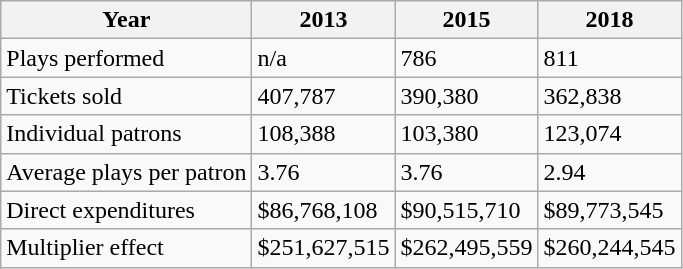<table class="wikitable">
<tr>
<th>Year</th>
<th>2013</th>
<th>2015</th>
<th>2018</th>
</tr>
<tr>
<td>Plays performed</td>
<td>n/a</td>
<td>786</td>
<td>811</td>
</tr>
<tr>
<td>Tickets sold</td>
<td>407,787</td>
<td>390,380</td>
<td>362,838</td>
</tr>
<tr>
<td>Individual patrons</td>
<td>108,388</td>
<td>103,380</td>
<td>123,074</td>
</tr>
<tr>
<td>Average plays per patron</td>
<td>3.76</td>
<td>3.76</td>
<td>2.94</td>
</tr>
<tr>
<td>Direct expenditures</td>
<td>$86,768,108</td>
<td>$90,515,710</td>
<td>$89,773,545</td>
</tr>
<tr>
<td>Multiplier effect</td>
<td>$251,627,515</td>
<td>$262,495,559</td>
<td>$260,244,545</td>
</tr>
</table>
